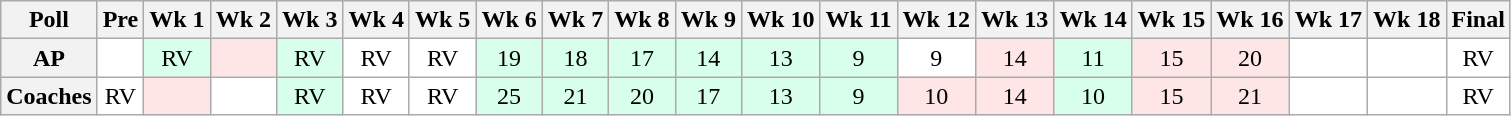<table class="wikitable" style="white-space:nowrap;">
<tr>
<th>Poll</th>
<th>Pre</th>
<th>Wk 1</th>
<th>Wk 2</th>
<th>Wk 3</th>
<th>Wk 4</th>
<th>Wk 5</th>
<th>Wk 6</th>
<th>Wk 7</th>
<th>Wk 8</th>
<th>Wk 9</th>
<th>Wk 10</th>
<th>Wk 11</th>
<th>Wk 12</th>
<th>Wk 13</th>
<th>Wk 14</th>
<th>Wk 15</th>
<th>Wk 16</th>
<th>Wk 17</th>
<th>Wk 18</th>
<th>Final</th>
</tr>
<tr style="text-align:center;">
<th>AP</th>
<td style="background:#FFF;"></td>
<td style="background:#d8ffeb;">RV</td>
<td style="background:#ffe6e6;"></td>
<td style="background:#d8ffeb;">RV</td>
<td style="background:#FFF;">RV</td>
<td style="background:#FFF;">RV</td>
<td style="background:#d8ffeb;">19</td>
<td style="background:#d8ffeb;">18</td>
<td style="background:#d8ffeb;">17</td>
<td style="background:#d8ffeb;">14</td>
<td style="background:#d8ffeb;">13</td>
<td style="background:#d8ffeb;">9</td>
<td style="background:#FFF;">9</td>
<td style="background:#ffe6e6;">14</td>
<td style="background:#d8ffeb;">11</td>
<td style="background:#ffe6e6;">15</td>
<td style="background:#ffe6e6;">20</td>
<td style="background:#FFF;"></td>
<td style="background:#FFF;"></td>
<td style="background:#FFF;">RV</td>
</tr>
<tr style="text-align:center;">
<th>Coaches</th>
<td style="background:#FFF;">RV</td>
<td style="background:#ffe6e6;"></td>
<td style="background:#FFF;"></td>
<td style="background:#d8ffeb;">RV</td>
<td style="background:#FFF;">RV</td>
<td style="background:#FFF;">RV</td>
<td style="background:#d8ffeb;">25</td>
<td style="background:#d8ffeb;">21</td>
<td style="background:#d8ffeb;">20</td>
<td style="background:#d8ffeb;">17</td>
<td style="background:#d8ffeb;">13</td>
<td style="background:#d8ffeb;">9</td>
<td style="background:#ffe6e6;">10</td>
<td style="background:#ffe6e6;">14</td>
<td style="background:#d8ffeb;">10</td>
<td style="background:#ffe6e6;">15</td>
<td style="background:#ffe6e6;">21</td>
<td style="background:#FFF;"></td>
<td style="background:#FFF;"></td>
<td style="background:#FFF;">RV</td>
</tr>
</table>
